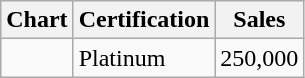<table class="wikitable">
<tr>
<th>Chart</th>
<th>Certification</th>
<th>Sales</th>
</tr>
<tr>
<td></td>
<td>Platinum</td>
<td>250,000</td>
</tr>
</table>
